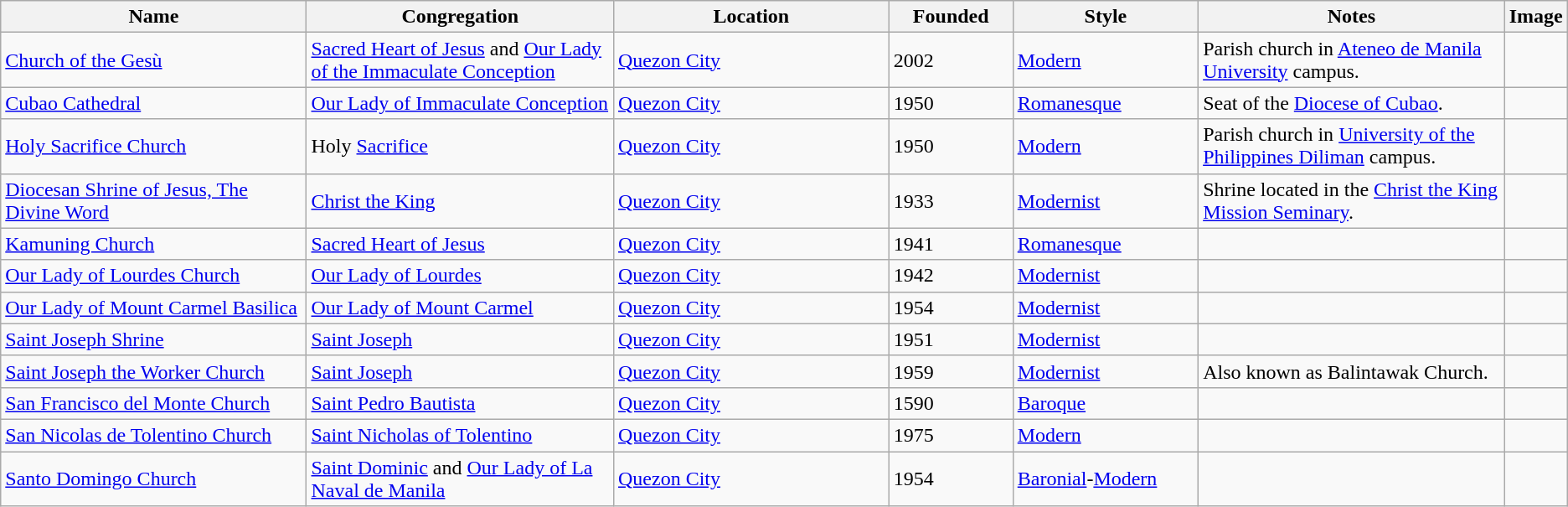<table class="wikitable sortable">
<tr>
<th width=20%>Name</th>
<th width=20%>Congregation</th>
<th width=18%>Location</th>
<th width=8%>Founded</th>
<th width=12%>Style</th>
<th width=20%>Notes</th>
<th width=6%>Image</th>
</tr>
<tr>
<td><a href='#'>Church of the Gesù</a></td>
<td><a href='#'>Sacred Heart of Jesus</a> and <a href='#'>Our Lady of the Immaculate Conception</a></td>
<td><a href='#'>Quezon City</a></td>
<td>2002</td>
<td><a href='#'>Modern</a></td>
<td>Parish church in <a href='#'>Ateneo de Manila University</a> campus.</td>
<td></td>
</tr>
<tr>
<td><a href='#'>Cubao Cathedral</a></td>
<td><a href='#'>Our Lady of Immaculate Conception</a></td>
<td><a href='#'>Quezon City</a></td>
<td>1950</td>
<td><a href='#'>Romanesque</a></td>
<td>Seat of the <a href='#'>Diocese of Cubao</a>.</td>
<td></td>
</tr>
<tr>
<td><a href='#'>Holy Sacrifice Church</a></td>
<td>Holy <a href='#'>Sacrifice</a></td>
<td><a href='#'>Quezon City</a></td>
<td>1950</td>
<td><a href='#'>Modern</a></td>
<td>Parish church in <a href='#'>University of the Philippines Diliman</a> campus.</td>
<td></td>
</tr>
<tr>
<td><a href='#'>Diocesan Shrine of Jesus, The Divine Word</a></td>
<td><a href='#'>Christ the King</a></td>
<td><a href='#'>Quezon City</a></td>
<td>1933</td>
<td><a href='#'>Modernist</a></td>
<td>Shrine located in the <a href='#'>Christ the King Mission Seminary</a>.</td>
<td></td>
</tr>
<tr>
<td><a href='#'>Kamuning Church</a></td>
<td><a href='#'>Sacred Heart of Jesus</a></td>
<td><a href='#'>Quezon City</a></td>
<td>1941</td>
<td><a href='#'>Romanesque</a></td>
<td></td>
<td></td>
</tr>
<tr>
<td><a href='#'>Our Lady of Lourdes Church</a></td>
<td><a href='#'>Our Lady of Lourdes</a></td>
<td><a href='#'>Quezon City</a></td>
<td>1942</td>
<td><a href='#'>Modernist</a></td>
<td></td>
<td></td>
</tr>
<tr>
<td><a href='#'>Our Lady of Mount Carmel Basilica</a></td>
<td><a href='#'>Our Lady of Mount Carmel</a></td>
<td><a href='#'>Quezon City</a></td>
<td>1954</td>
<td><a href='#'>Modernist</a></td>
<td></td>
<td></td>
</tr>
<tr>
<td><a href='#'>Saint Joseph Shrine</a></td>
<td><a href='#'>Saint Joseph</a></td>
<td><a href='#'>Quezon City</a></td>
<td>1951</td>
<td><a href='#'>Modernist</a></td>
<td></td>
<td></td>
</tr>
<tr>
<td><a href='#'>Saint Joseph the Worker Church</a></td>
<td><a href='#'>Saint Joseph</a></td>
<td><a href='#'>Quezon City</a></td>
<td>1959</td>
<td><a href='#'>Modernist</a></td>
<td>Also known as Balintawak Church.</td>
<td></td>
</tr>
<tr>
<td><a href='#'>San Francisco del Monte Church</a></td>
<td><a href='#'>Saint Pedro Bautista</a></td>
<td><a href='#'>Quezon City</a></td>
<td>1590</td>
<td><a href='#'>Baroque</a></td>
<td></td>
<td></td>
</tr>
<tr>
<td><a href='#'>San Nicolas de Tolentino Church</a></td>
<td><a href='#'>Saint Nicholas of Tolentino</a></td>
<td><a href='#'>Quezon City</a></td>
<td>1975</td>
<td><a href='#'>Modern</a></td>
<td></td>
<td></td>
</tr>
<tr>
<td><a href='#'>Santo Domingo Church</a></td>
<td><a href='#'>Saint Dominic</a> and <a href='#'>Our Lady of La Naval de Manila</a></td>
<td><a href='#'>Quezon City</a></td>
<td>1954</td>
<td><a href='#'>Baronial</a>-<a href='#'>Modern</a></td>
<td></td>
<td></td>
</tr>
</table>
